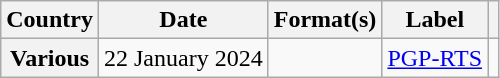<table class="wikitable plainrowheaders">
<tr>
<th scope="col">Country</th>
<th scope="col">Date</th>
<th scope="col">Format(s)</th>
<th scope="col">Label</th>
<th scope="col"></th>
</tr>
<tr>
<th scope="row">Various</th>
<td>22 January 2024</td>
<td></td>
<td><a href='#'>PGP-RTS</a></td>
<td align="center"></td>
</tr>
</table>
